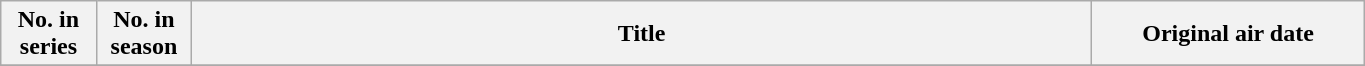<table class="wikitable plainrowheaders" style="width:72%;">
<tr>
<th scope="col" width=7%>No. in<br>series</th>
<th scope="col" width=7%>No. in<br>season</th>
<th scope="col">Title</th>
<th scope="col" width=20%>Original air date</th>
</tr>
<tr>
</tr>
</table>
